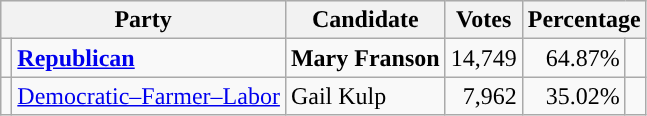<table class="wikitable" style="text-align:right;">
<tr style="background-color:#E9E9E9;text-align:center;">
<th colspan=2>Party</th>
<th>Candidate</th>
<th>Votes</th>
<th colspan=2>Percentage</th>
</tr>
<tr>
<td style="background-color:"></td>
<td style="text-align:left;"><strong><a href='#'>Republican</a></strong></td>
<td style="text-align:left;"><strong>Mary Franson</strong></td>
<td style="text-align:right;">14,749</td>
<td style="text-align:right;">64.87%</td>
<td style="text-align:right;"><div><div> </div></div></td>
</tr>
<tr>
<td style="background-color:"></td>
<td style="text-align:left;"><a href='#'>Democratic–Farmer–Labor</a></td>
<td style="text-align:left;">Gail Kulp</td>
<td style="text-align:right;">7,962</td>
<td style="text-align:right;">35.02%</td>
<td style="text-align:right;"><div><div> </div></div></td>
</tr>
</table>
